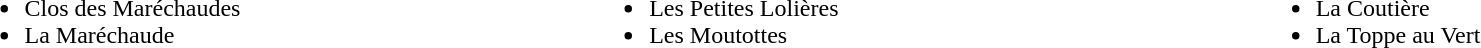<table border="0" width="100%">
<tr ---- valign="top">
<td width="33%"><br><ul><li>Clos des Maréchaudes</li><li>La Maréchaude</li></ul></td>
<td><br><ul><li>Les Petites Lolières</li><li>Les Moutottes</li></ul></td>
<td><br><ul><li>La Coutière</li><li>La Toppe au Vert</li></ul></td>
</tr>
</table>
